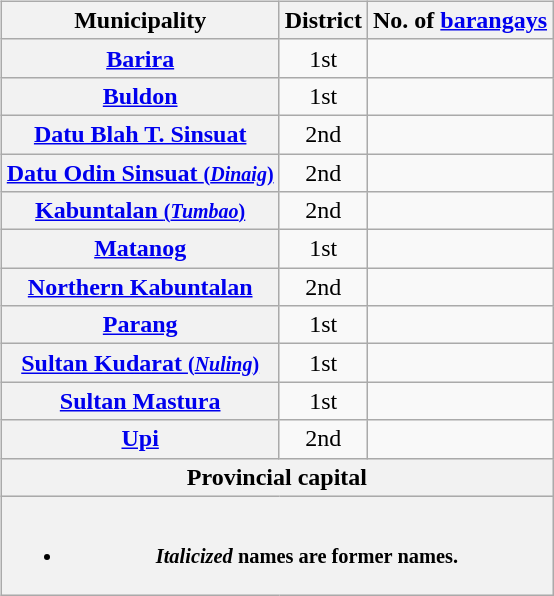<table>
<tr style="vertical-align:top;">
<td><br><table class="wikitable sortable plainrowheaders" style="text-align:center;">
<tr>
<th scope="col">Municipality</th>
<th scope="col">District</th>
<th scope="col">No. of <a href='#'>barangays</a></th>
</tr>
<tr>
<th scope="row"><a href='#'>Barira</a></th>
<td>1st</td>
<td></td>
</tr>
<tr>
<th scope="row"><a href='#'>Buldon</a></th>
<td>1st</td>
<td></td>
</tr>
<tr>
<th scope="row"><a href='#'>Datu Blah T. Sinsuat</a></th>
<td>2nd</td>
<td></td>
</tr>
<tr>
<th scope="row"><a href='#'>Datu Odin Sinsuat <small>(<em>Dinaig</em>)</small></a> </th>
<td>2nd</td>
<td></td>
</tr>
<tr>
<th scope="row"><a href='#'>Kabuntalan <small>(<em>Tumbao</em>)</small></a></th>
<td>2nd</td>
<td></td>
</tr>
<tr>
<th scope="row"><a href='#'>Matanog</a></th>
<td>1st</td>
<td></td>
</tr>
<tr>
<th scope="row"><a href='#'>Northern Kabuntalan</a></th>
<td>2nd</td>
<td></td>
</tr>
<tr>
<th scope="row"><a href='#'>Parang</a></th>
<td>1st</td>
<td></td>
</tr>
<tr>
<th scope="row"><a href='#'>Sultan Kudarat <small>(<em>Nuling</em>)</small></a></th>
<td>1st</td>
<td></td>
</tr>
<tr>
<th scope="row"><a href='#'>Sultan Mastura</a></th>
<td>1st</td>
<td></td>
</tr>
<tr>
<th scope="row"><a href='#'>Upi</a></th>
<td>2nd</td>
<td></td>
</tr>
<tr class="sortbottom" style="background-color:#E3E3E3;">
<th scope="row" colspan="3" style="text-align:center;"> Provincial capital</th>
</tr>
<tr class="sortbottom" style="text-align:left; background-color:#E3E3E3; font-size:85%;">
<th scope="row" colspan="3"><br><ul><li><em>Italicized</em> names are former names.</li></ul></th>
</tr>
</table>
</td>
<td><br><table>
<tr>
<td style="margin-top:2em;"></td>
</tr>
</table>
</td>
</tr>
</table>
